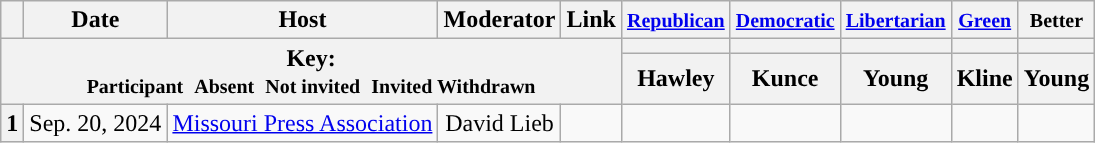<table class="wikitable" style="text-align:center;">
<tr>
<th scope="col"></th>
<th scope="col">Date</th>
<th scope="col">Host</th>
<th scope="col">Moderator</th>
<th scope="col">Link</th>
<th scope="col"><small><a href='#'>Republican</a></small></th>
<th scope="col"><small><a href='#'>Democratic</a></small></th>
<th scope="col"><small><a href='#'>Libertarian</a></small></th>
<th scope="col"><small><a href='#'>Green</a></small></th>
<th scope="col"><small>Better</small></th>
</tr>
<tr>
<th colspan="5" rowspan="2">Key:<br> <small>Participant </small>  <small>Absent </small>  <small>Not invited </small>  <small>Invited  Withdrawn</small></th>
<th scope="col" style="background:"></th>
<th scope="col" style="background:"></th>
<th scope="col" style="background:"></th>
<th scope="col" style="background:"></th>
<th scope="col" style="background:"></th>
</tr>
<tr>
<th scope="col">Hawley</th>
<th scope="col">Kunce</th>
<th scope="col">Young</th>
<th scope="col">Kline</th>
<th scope="col">Young</th>
</tr>
<tr>
<th>1</th>
<td style="white-space:nowrap;">Sep. 20, 2024</td>
<td style="white-space:nowrap;"><a href='#'>Missouri Press Association</a></td>
<td style="white-space:nowrap;">David Lieb</td>
<td style="white-space:nowrap;"></td>
<td></td>
<td></td>
<td></td>
<td></td>
<td></td>
</tr>
</table>
